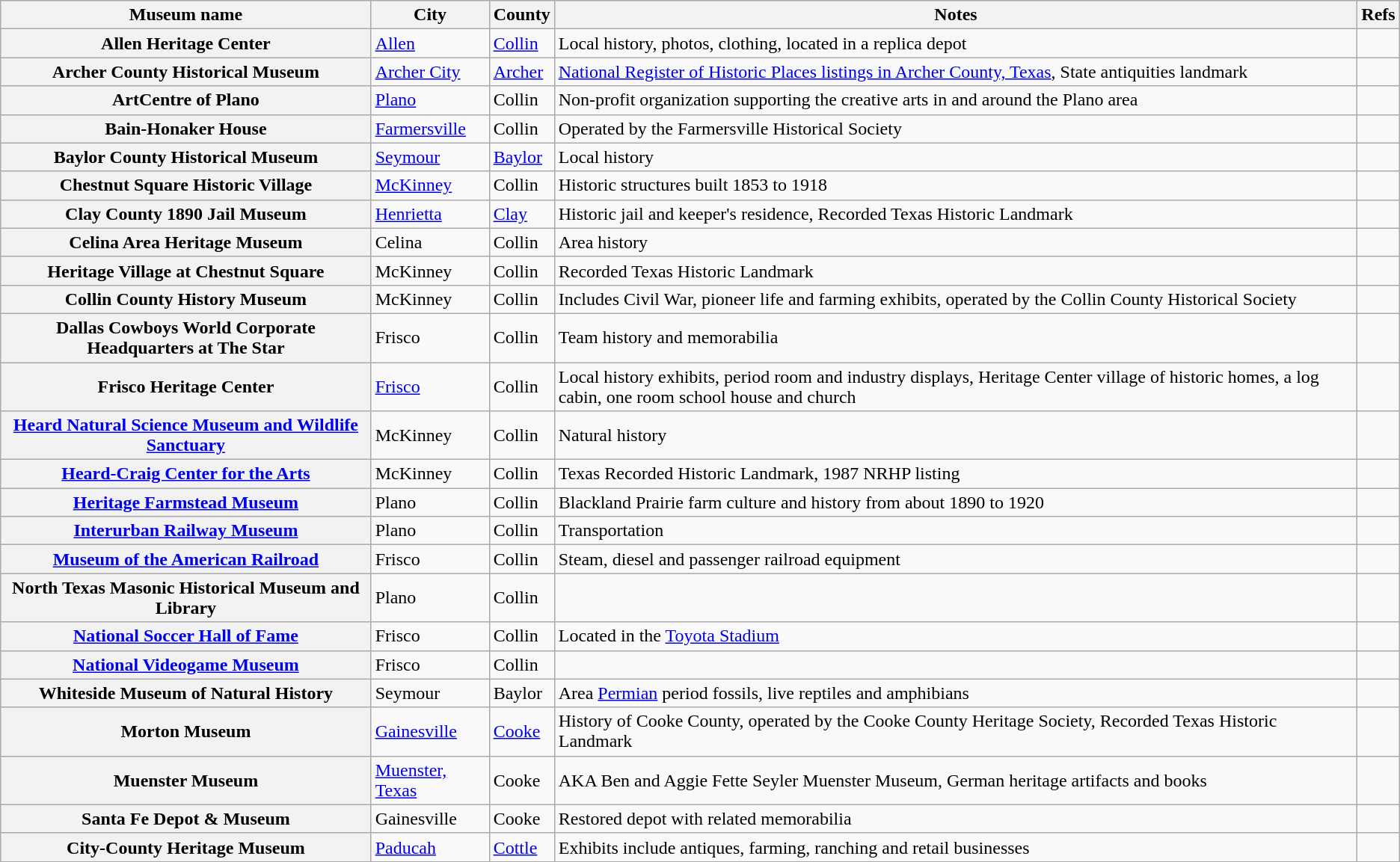<table class="wikitable sortable plainrowheaders">
<tr>
<th scope="col">Museum name</th>
<th scope="col">City</th>
<th scope="col">County</th>
<th scope="col">Notes</th>
<th scope="col" class="unsortable">Refs</th>
</tr>
<tr>
<th scope="row">Allen Heritage Center</th>
<td><a href='#'>Allen</a></td>
<td><a href='#'>Collin</a></td>
<td>Local history, photos, clothing, located in a replica depot</td>
<td align="center"></td>
</tr>
<tr>
<th scope="row">Archer County Historical Museum</th>
<td><a href='#'>Archer City</a></td>
<td><a href='#'>Archer</a></td>
<td><a href='#'>National Register of Historic Places listings in Archer County, Texas</a>,  State antiquities landmark</td>
<td align="center"></td>
</tr>
<tr>
<th scope="row">ArtCentre of Plano</th>
<td><a href='#'>Plano</a></td>
<td>Collin</td>
<td>Non-profit organization supporting the creative arts in and around the Plano area</td>
<td align="center"></td>
</tr>
<tr>
<th scope="row">Bain-Honaker House</th>
<td><a href='#'>Farmersville</a></td>
<td>Collin</td>
<td>Operated by the Farmersville Historical Society</td>
<td align="center"></td>
</tr>
<tr>
<th scope="row">Baylor County Historical Museum</th>
<td><a href='#'>Seymour</a></td>
<td><a href='#'>Baylor</a></td>
<td>Local history</td>
<td align="center"></td>
</tr>
<tr>
<th scope="row">Chestnut Square Historic Village</th>
<td><a href='#'>McKinney</a></td>
<td>Collin</td>
<td>Historic structures built 1853 to 1918</td>
<td align="center"></td>
</tr>
<tr>
<th scope="row">Clay County 1890 Jail Museum</th>
<td><a href='#'>Henrietta</a></td>
<td><a href='#'>Clay</a></td>
<td>Historic jail and keeper's residence, Recorded Texas Historic Landmark</td>
<td align="center"></td>
</tr>
<tr>
<th scope="row">Celina Area Heritage Museum</th>
<td>Celina</td>
<td>Collin</td>
<td>Area history</td>
<td align="center"></td>
</tr>
<tr>
<th scope="row">Heritage Village at Chestnut Square</th>
<td>McKinney</td>
<td>Collin</td>
<td>Recorded Texas Historic Landmark</td>
<td align="center"></td>
</tr>
<tr>
<th scope="row">Collin County History Museum</th>
<td>McKinney</td>
<td>Collin</td>
<td>Includes Civil War, pioneer life and farming exhibits, operated by the Collin County Historical Society</td>
<td align="center"></td>
</tr>
<tr>
<th scope="row">Dallas Cowboys World Corporate Headquarters at The Star</th>
<td>Frisco</td>
<td>Collin</td>
<td>Team history and memorabilia</td>
<td align="center"></td>
</tr>
<tr>
<th scope="row">Frisco Heritage Center</th>
<td><a href='#'>Frisco</a></td>
<td>Collin</td>
<td>Local history exhibits, period room and industry displays, Heritage Center village of historic homes, a log cabin, one room school house and church</td>
<td align="center"></td>
</tr>
<tr>
<th scope="row"><a href='#'>Heard Natural Science Museum and Wildlife Sanctuary</a></th>
<td>McKinney</td>
<td>Collin</td>
<td>Natural history</td>
<td align="center"></td>
</tr>
<tr>
<th scope="row"><a href='#'>Heard-Craig Center for the Arts</a></th>
<td>McKinney</td>
<td>Collin</td>
<td>Texas Recorded Historic Landmark, 1987 NRHP listing</td>
<td align="center"></td>
</tr>
<tr>
<th scope="row"><a href='#'>Heritage Farmstead Museum</a></th>
<td>Plano</td>
<td>Collin</td>
<td>Blackland Prairie farm culture and history from about 1890 to 1920</td>
<td align="center"></td>
</tr>
<tr>
<th scope="row"><a href='#'>Interurban Railway Museum</a></th>
<td>Plano</td>
<td>Collin</td>
<td>Transportation</td>
<td align="center"></td>
</tr>
<tr>
<th scope="row"><a href='#'>Museum of the American Railroad</a></th>
<td>Frisco</td>
<td>Collin</td>
<td>Steam, diesel and passenger railroad equipment</td>
<td align="center"></td>
</tr>
<tr>
<th scope="row">North Texas Masonic Historical Museum and Library</th>
<td>Plano</td>
<td>Collin</td>
<td></td>
<td align="center"></td>
</tr>
<tr>
<th scope="row"><a href='#'>National Soccer Hall of Fame</a></th>
<td>Frisco</td>
<td>Collin</td>
<td>Located in the <a href='#'>Toyota Stadium</a></td>
<td align="center"></td>
</tr>
<tr>
<th scope="row"><a href='#'>National Videogame Museum</a></th>
<td>Frisco</td>
<td>Collin</td>
<td></td>
<td align="center"></td>
</tr>
<tr>
<th scope="row">Whiteside Museum of Natural History</th>
<td>Seymour</td>
<td>Baylor</td>
<td>Area <a href='#'>Permian</a> period fossils, live reptiles and amphibians</td>
<td align="center"></td>
</tr>
<tr>
<th scope="row">Morton Museum</th>
<td><a href='#'>Gainesville</a></td>
<td><a href='#'>Cooke</a></td>
<td>History of Cooke County, operated by the Cooke County Heritage Society, Recorded Texas Historic Landmark</td>
<td align="center"></td>
</tr>
<tr>
<th scope="row">Muenster Museum</th>
<td><a href='#'>Muenster, Texas</a></td>
<td>Cooke</td>
<td>AKA Ben and Aggie Fette Seyler Muenster Museum, German heritage artifacts and books</td>
<td align="center"></td>
</tr>
<tr>
<th scope="row">Santa Fe Depot & Museum</th>
<td>Gainesville</td>
<td>Cooke</td>
<td>Restored depot with related memorabilia</td>
<td align="center"></td>
</tr>
<tr>
<th scope="row">City-County Heritage Museum</th>
<td><a href='#'>Paducah</a></td>
<td><a href='#'>Cottle</a></td>
<td>Exhibits include antiques, farming, ranching and retail businesses</td>
<td align="center"></td>
</tr>
<tr>
</tr>
</table>
